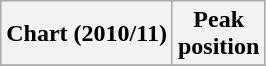<table class="wikitable plainrowheaders" style="text-align:center">
<tr>
<th scope="col">Chart (2010/11)</th>
<th scope="col">Peak<br>position</th>
</tr>
<tr>
</tr>
</table>
